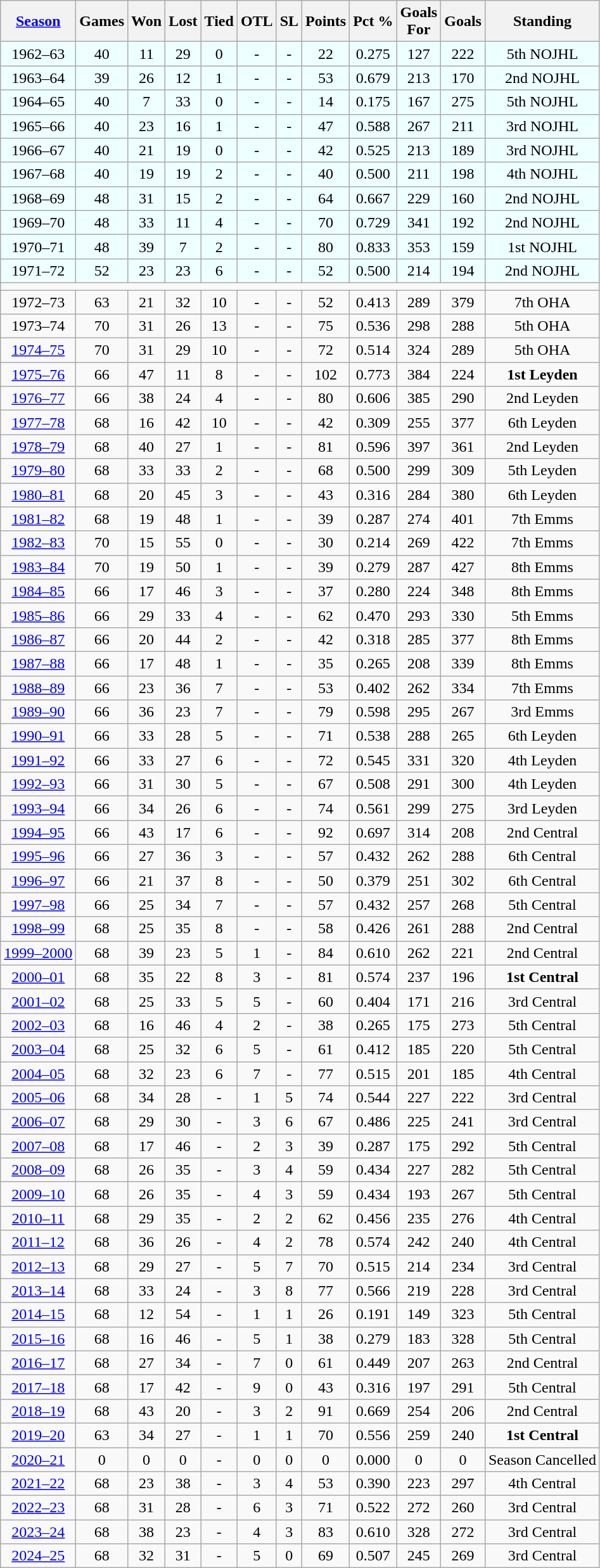<table class="wikitable" style="text-align:center">
<tr>
<th><a href='#'>Season</a></th>
<th>Games</th>
<th>Won</th>
<th>Lost</th>
<th>Tied</th>
<th>OTL</th>
<th>SL</th>
<th>Points</th>
<th>Pct %</th>
<th>Goals<br>For</th>
<th>Goals<br></th>
<th>Standing</th>
</tr>
<tr bgcolor="#EEFFFF">
<td>1962–63</td>
<td>40</td>
<td>11</td>
<td>29</td>
<td>0</td>
<td>-</td>
<td>-</td>
<td>22</td>
<td>0.275</td>
<td>127</td>
<td>222</td>
<td>5th NOJHL</td>
</tr>
<tr bgcolor="#EEFFFF">
<td>1963–64</td>
<td>39</td>
<td>26</td>
<td>12</td>
<td>1</td>
<td>-</td>
<td>-</td>
<td>53</td>
<td>0.679</td>
<td>213</td>
<td>170</td>
<td>2nd NOJHL</td>
</tr>
<tr bgcolor="#EEFFFF">
<td>1964–65</td>
<td>40</td>
<td>7</td>
<td>33</td>
<td>0</td>
<td>-</td>
<td>-</td>
<td>14</td>
<td>0.175</td>
<td>167</td>
<td>275</td>
<td>5th NOJHL</td>
</tr>
<tr bgcolor="#EEFFFF">
<td>1965–66</td>
<td>40</td>
<td>23</td>
<td>16</td>
<td>1</td>
<td>-</td>
<td>-</td>
<td>47</td>
<td>0.588</td>
<td>267</td>
<td>211</td>
<td>3rd NOJHL</td>
</tr>
<tr bgcolor="#EEFFFF">
<td>1966–67</td>
<td>40</td>
<td>21</td>
<td>19</td>
<td>0</td>
<td>-</td>
<td>-</td>
<td>42</td>
<td>0.525</td>
<td>213</td>
<td>189</td>
<td>3rd NOJHL</td>
</tr>
<tr bgcolor="#EEFFFF">
<td>1967–68</td>
<td>40</td>
<td>19</td>
<td>19</td>
<td>2</td>
<td>-</td>
<td>-</td>
<td>40</td>
<td>0.500</td>
<td>211</td>
<td>198</td>
<td>4th NOJHL</td>
</tr>
<tr bgcolor="#EEFFFF">
<td>1968–69</td>
<td>48</td>
<td>31</td>
<td>15</td>
<td>2</td>
<td>-</td>
<td>-</td>
<td>64</td>
<td>0.667</td>
<td>229</td>
<td>160</td>
<td>2nd NOJHL</td>
</tr>
<tr bgcolor="#EEFFFF">
<td>1969–70</td>
<td>48</td>
<td>33</td>
<td>11</td>
<td>4</td>
<td>-</td>
<td>-</td>
<td>70</td>
<td>0.729</td>
<td>341</td>
<td>192</td>
<td>2nd NOJHL</td>
</tr>
<tr bgcolor="#EEFFFF">
<td>1970–71</td>
<td>48</td>
<td>39</td>
<td>7</td>
<td>2</td>
<td>-</td>
<td>-</td>
<td>80</td>
<td>0.833</td>
<td>353</td>
<td>159</td>
<td>1st NOJHL</td>
</tr>
<tr bgcolor="#EEFFFF">
<td>1971–72</td>
<td>52</td>
<td>23</td>
<td>23</td>
<td>6</td>
<td>-</td>
<td>-</td>
<td>52</td>
<td>0.500</td>
<td>214</td>
<td>194</td>
<td>2nd NOJHL</td>
</tr>
<tr>
<td colspan="11"></td>
</tr>
<tr>
<td>1972–73</td>
<td>63</td>
<td>21</td>
<td>32</td>
<td>10</td>
<td>-</td>
<td>-</td>
<td>52</td>
<td>0.413</td>
<td>289</td>
<td>379</td>
<td>7th OHA</td>
</tr>
<tr>
<td>1973–74</td>
<td>70</td>
<td>31</td>
<td>26</td>
<td>13</td>
<td>-</td>
<td>-</td>
<td>75</td>
<td>0.536</td>
<td>298</td>
<td>288</td>
<td>5th OHA</td>
</tr>
<tr>
<td><a href='#'>1974–75</a></td>
<td>70</td>
<td>31</td>
<td>29</td>
<td>10</td>
<td>-</td>
<td>-</td>
<td>72</td>
<td>0.514</td>
<td>324</td>
<td>289</td>
<td>5th OHA</td>
</tr>
<tr>
<td><a href='#'>1975–76</a></td>
<td>66</td>
<td>47</td>
<td>11</td>
<td>8</td>
<td>-</td>
<td>-</td>
<td>102</td>
<td>0.773</td>
<td>384</td>
<td>224</td>
<td><strong>1st Leyden</strong></td>
</tr>
<tr>
<td><a href='#'>1976–77</a></td>
<td>66</td>
<td>38</td>
<td>24</td>
<td>4</td>
<td>-</td>
<td>-</td>
<td>80</td>
<td>0.606</td>
<td>385</td>
<td>290</td>
<td>2nd Leyden</td>
</tr>
<tr>
<td><a href='#'>1977–78</a></td>
<td>68</td>
<td>16</td>
<td>42</td>
<td>10</td>
<td>-</td>
<td>-</td>
<td>42</td>
<td>0.309</td>
<td>255</td>
<td>377</td>
<td>6th Leyden</td>
</tr>
<tr>
<td><a href='#'>1978–79</a></td>
<td>68</td>
<td>40</td>
<td>27</td>
<td>1</td>
<td>-</td>
<td>-</td>
<td>81</td>
<td>0.596</td>
<td>397</td>
<td>361</td>
<td>2nd Leyden</td>
</tr>
<tr>
<td><a href='#'>1979–80</a></td>
<td>68</td>
<td>33</td>
<td>33</td>
<td>2</td>
<td>-</td>
<td>-</td>
<td>68</td>
<td>0.500</td>
<td>299</td>
<td>309</td>
<td>5th Leyden</td>
</tr>
<tr>
<td><a href='#'>1980–81</a></td>
<td>68</td>
<td>20</td>
<td>45</td>
<td>3</td>
<td>-</td>
<td>-</td>
<td>43</td>
<td>0.316</td>
<td>284</td>
<td>380</td>
<td>6th Leyden</td>
</tr>
<tr>
<td><a href='#'>1981–82</a></td>
<td>68</td>
<td>19</td>
<td>48</td>
<td>1</td>
<td>-</td>
<td>-</td>
<td>39</td>
<td>0.287</td>
<td>274</td>
<td>401</td>
<td>7th Emms</td>
</tr>
<tr>
<td><a href='#'>1982–83</a></td>
<td>70</td>
<td>15</td>
<td>55</td>
<td>0</td>
<td>-</td>
<td>-</td>
<td>30</td>
<td>0.214</td>
<td>269</td>
<td>422</td>
<td>7th Emms</td>
</tr>
<tr>
<td><a href='#'>1983–84</a></td>
<td>70</td>
<td>19</td>
<td>50</td>
<td>1</td>
<td>-</td>
<td>-</td>
<td>39</td>
<td>0.279</td>
<td>287</td>
<td>427</td>
<td>8th Emms</td>
</tr>
<tr>
<td><a href='#'>1984–85</a></td>
<td>66</td>
<td>17</td>
<td>46</td>
<td>3</td>
<td>-</td>
<td>-</td>
<td>37</td>
<td>0.280</td>
<td>224</td>
<td>348</td>
<td>8th Emms</td>
</tr>
<tr>
<td><a href='#'>1985–86</a></td>
<td>66</td>
<td>29</td>
<td>33</td>
<td>4</td>
<td>-</td>
<td>-</td>
<td>62</td>
<td>0.470</td>
<td>293</td>
<td>330</td>
<td>5th Emms</td>
</tr>
<tr>
<td><a href='#'>1986–87</a></td>
<td>66</td>
<td>20</td>
<td>44</td>
<td>2</td>
<td>-</td>
<td>-</td>
<td>42</td>
<td>0.318</td>
<td>285</td>
<td>377</td>
<td>8th Emms</td>
</tr>
<tr>
<td><a href='#'>1987–88</a></td>
<td>66</td>
<td>17</td>
<td>48</td>
<td>1</td>
<td>-</td>
<td>-</td>
<td>35</td>
<td>0.265</td>
<td>208</td>
<td>339</td>
<td>8th Emms</td>
</tr>
<tr>
<td><a href='#'>1988–89</a></td>
<td>66</td>
<td>23</td>
<td>36</td>
<td>7</td>
<td>-</td>
<td>-</td>
<td>53</td>
<td>0.402</td>
<td>262</td>
<td>334</td>
<td>7th Emms</td>
</tr>
<tr>
<td><a href='#'>1989–90</a></td>
<td>66</td>
<td>36</td>
<td>23</td>
<td>7</td>
<td>-</td>
<td>-</td>
<td>79</td>
<td>0.598</td>
<td>295</td>
<td>267</td>
<td>3rd Emms</td>
</tr>
<tr>
<td><a href='#'>1990–91</a></td>
<td>66</td>
<td>33</td>
<td>28</td>
<td>5</td>
<td>-</td>
<td>-</td>
<td>71</td>
<td>0.538</td>
<td>288</td>
<td>265</td>
<td>6th Leyden</td>
</tr>
<tr>
<td><a href='#'>1991–92</a></td>
<td>66</td>
<td>33</td>
<td>27</td>
<td>6</td>
<td>-</td>
<td>-</td>
<td>72</td>
<td>0.545</td>
<td>331</td>
<td>320</td>
<td>4th Leyden</td>
</tr>
<tr>
<td><a href='#'>1992–93</a></td>
<td>66</td>
<td>31</td>
<td>30</td>
<td>5</td>
<td>-</td>
<td>-</td>
<td>67</td>
<td>0.508</td>
<td>291</td>
<td>300</td>
<td>4th Leyden</td>
</tr>
<tr>
<td><a href='#'>1993–94</a></td>
<td>66</td>
<td>34</td>
<td>26</td>
<td>6</td>
<td>-</td>
<td>-</td>
<td>74</td>
<td>0.561</td>
<td>299</td>
<td>275</td>
<td>3rd Leyden</td>
</tr>
<tr>
<td><a href='#'>1994–95</a></td>
<td>66</td>
<td>43</td>
<td>17</td>
<td>6</td>
<td>-</td>
<td>-</td>
<td>92</td>
<td>0.697</td>
<td>314</td>
<td>208</td>
<td>2nd Central</td>
</tr>
<tr>
<td><a href='#'>1995–96</a></td>
<td>66</td>
<td>27</td>
<td>36</td>
<td>3</td>
<td>-</td>
<td>-</td>
<td>57</td>
<td>0.432</td>
<td>262</td>
<td>288</td>
<td>6th Central</td>
</tr>
<tr>
<td><a href='#'>1996–97</a></td>
<td>66</td>
<td>21</td>
<td>37</td>
<td>8</td>
<td>-</td>
<td>-</td>
<td>50</td>
<td>0.379</td>
<td>251</td>
<td>302</td>
<td>6th Central</td>
</tr>
<tr>
<td><a href='#'>1997–98</a></td>
<td>66</td>
<td>25</td>
<td>34</td>
<td>7</td>
<td>-</td>
<td>-</td>
<td>57</td>
<td>0.432</td>
<td>257</td>
<td>268</td>
<td>5th Central</td>
</tr>
<tr>
<td><a href='#'>1998–99</a></td>
<td>68</td>
<td>25</td>
<td>35</td>
<td>8</td>
<td>-</td>
<td>-</td>
<td>58</td>
<td>0.426</td>
<td>261</td>
<td>288</td>
<td>2nd Central</td>
</tr>
<tr>
<td><a href='#'>1999–2000</a></td>
<td>68</td>
<td>39</td>
<td>23</td>
<td>5</td>
<td>1</td>
<td>-</td>
<td>84</td>
<td>0.610</td>
<td>262</td>
<td>221</td>
<td>2nd Central</td>
</tr>
<tr>
<td><a href='#'>2000–01</a></td>
<td>68</td>
<td>35</td>
<td>22</td>
<td>8</td>
<td>3</td>
<td>-</td>
<td>81</td>
<td>0.574</td>
<td>237</td>
<td>196</td>
<td><strong>1st Central</strong></td>
</tr>
<tr>
<td><a href='#'>2001–02</a></td>
<td>68</td>
<td>25</td>
<td>33</td>
<td>5</td>
<td>5</td>
<td>-</td>
<td>60</td>
<td>0.404</td>
<td>171</td>
<td>216</td>
<td>3rd Central</td>
</tr>
<tr>
<td><a href='#'>2002–03</a></td>
<td>68</td>
<td>16</td>
<td>46</td>
<td>4</td>
<td>2</td>
<td>-</td>
<td>38</td>
<td>0.265</td>
<td>175</td>
<td>273</td>
<td>5th Central</td>
</tr>
<tr>
<td><a href='#'>2003–04</a></td>
<td>68</td>
<td>25</td>
<td>32</td>
<td>6</td>
<td>5</td>
<td>-</td>
<td>61</td>
<td>0.412</td>
<td>185</td>
<td>220</td>
<td>5th Central</td>
</tr>
<tr>
<td><a href='#'>2004–05</a></td>
<td>68</td>
<td>32</td>
<td>23</td>
<td>6</td>
<td>7</td>
<td>-</td>
<td>77</td>
<td>0.515</td>
<td>201</td>
<td>185</td>
<td>4th Central</td>
</tr>
<tr>
<td><a href='#'>2005–06</a></td>
<td>68</td>
<td>34</td>
<td>28</td>
<td>-</td>
<td>1</td>
<td>5</td>
<td>74</td>
<td>0.544</td>
<td>227</td>
<td>222</td>
<td>3rd Central</td>
</tr>
<tr>
<td><a href='#'>2006–07</a></td>
<td>68</td>
<td>29</td>
<td>30</td>
<td>-</td>
<td>3</td>
<td>6</td>
<td>67</td>
<td>0.486</td>
<td>225</td>
<td>241</td>
<td>3rd Central</td>
</tr>
<tr>
<td><a href='#'>2007–08</a></td>
<td>68</td>
<td>17</td>
<td>46</td>
<td>-</td>
<td>2</td>
<td>3</td>
<td>39</td>
<td>0.287</td>
<td>175</td>
<td>292</td>
<td>5th Central</td>
</tr>
<tr>
<td><a href='#'>2008–09</a></td>
<td>68</td>
<td>26</td>
<td>35</td>
<td>-</td>
<td>3</td>
<td>4</td>
<td>59</td>
<td>0.434</td>
<td>227</td>
<td>282</td>
<td>5th Central</td>
</tr>
<tr>
<td><a href='#'>2009–10</a></td>
<td>68</td>
<td>26</td>
<td>35</td>
<td>-</td>
<td>4</td>
<td>3</td>
<td>59</td>
<td>0.434</td>
<td>193</td>
<td>267</td>
<td>5th Central</td>
</tr>
<tr>
<td><a href='#'>2010–11</a></td>
<td>68</td>
<td>29</td>
<td>35</td>
<td>-</td>
<td>2</td>
<td>2</td>
<td>62</td>
<td>0.456</td>
<td>235</td>
<td>276</td>
<td>4th Central</td>
</tr>
<tr>
<td><a href='#'>2011–12</a></td>
<td>68</td>
<td>36</td>
<td>26</td>
<td>-</td>
<td>4</td>
<td>2</td>
<td>78</td>
<td>0.574</td>
<td>242</td>
<td>240</td>
<td>4th Central</td>
</tr>
<tr>
<td><a href='#'>2012–13</a></td>
<td>68</td>
<td>29</td>
<td>27</td>
<td>-</td>
<td>5</td>
<td>7</td>
<td>70</td>
<td>0.515</td>
<td>214</td>
<td>234</td>
<td>3rd Central</td>
</tr>
<tr>
<td><a href='#'>2013–14</a></td>
<td>68</td>
<td>33</td>
<td>24</td>
<td>-</td>
<td>3</td>
<td>8</td>
<td>77</td>
<td>0.566</td>
<td>219</td>
<td>228</td>
<td>3rd Central</td>
</tr>
<tr>
<td><a href='#'>2014–15</a></td>
<td>68</td>
<td>12</td>
<td>54</td>
<td>-</td>
<td>1</td>
<td>1</td>
<td>26</td>
<td>0.191</td>
<td>149</td>
<td>323</td>
<td>5th Central</td>
</tr>
<tr>
<td><a href='#'>2015–16</a></td>
<td>68</td>
<td>16</td>
<td>46</td>
<td>-</td>
<td>5</td>
<td>1</td>
<td>38</td>
<td>0.279</td>
<td>183</td>
<td>328</td>
<td>5th Central</td>
</tr>
<tr>
<td><a href='#'>2016–17</a></td>
<td>68</td>
<td>27</td>
<td>34</td>
<td>-</td>
<td>7</td>
<td>0</td>
<td>61</td>
<td>0.449</td>
<td>207</td>
<td>263</td>
<td>2nd Central</td>
</tr>
<tr>
<td><a href='#'>2017–18</a></td>
<td>68</td>
<td>17</td>
<td>42</td>
<td>-</td>
<td>9</td>
<td>0</td>
<td>43</td>
<td>0.316</td>
<td>197</td>
<td>291</td>
<td>5th Central</td>
</tr>
<tr>
<td><a href='#'>2018–19</a></td>
<td>68</td>
<td>43</td>
<td>20</td>
<td>-</td>
<td>3</td>
<td>2</td>
<td>91</td>
<td>0.669</td>
<td>254</td>
<td>206</td>
<td>2nd Central</td>
</tr>
<tr>
<td><a href='#'>2019–20</a></td>
<td>63</td>
<td>34</td>
<td>27</td>
<td>-</td>
<td>1</td>
<td>1</td>
<td>70</td>
<td>0.556</td>
<td>259</td>
<td>240</td>
<td><strong>1st Central</strong></td>
</tr>
<tr>
<td><a href='#'>2020–21</a></td>
<td>0</td>
<td>0</td>
<td>0</td>
<td>-</td>
<td>0</td>
<td>0</td>
<td>0</td>
<td>0.000</td>
<td>0</td>
<td>0</td>
<td>Season Cancelled</td>
</tr>
<tr>
<td><a href='#'>2021–22</a></td>
<td>68</td>
<td>23</td>
<td>38</td>
<td>-</td>
<td>3</td>
<td>4</td>
<td>53</td>
<td>0.390</td>
<td>223</td>
<td>297</td>
<td>4th Central</td>
</tr>
<tr>
<td><a href='#'>2022–23</a></td>
<td>68</td>
<td>31</td>
<td>28</td>
<td>-</td>
<td>6</td>
<td>3</td>
<td>71</td>
<td>0.522</td>
<td>272</td>
<td>260</td>
<td>3rd Central</td>
</tr>
<tr>
<td><a href='#'>2023–24</a></td>
<td>68</td>
<td>38</td>
<td>23</td>
<td>-</td>
<td>4</td>
<td>3</td>
<td>83</td>
<td>0.610</td>
<td>328</td>
<td>272</td>
<td>3rd Central</td>
</tr>
<tr>
<td><a href='#'>2024–25</a></td>
<td>68</td>
<td>32</td>
<td>31</td>
<td>-</td>
<td>5</td>
<td>0</td>
<td>69</td>
<td>0.507</td>
<td>245</td>
<td>269</td>
<td>3rd Central</td>
</tr>
</table>
